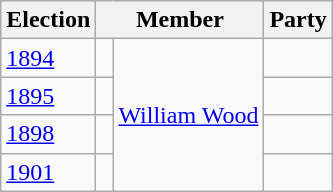<table class="wikitable" style='border-style: none none none none;'>
<tr>
<th>Election</th>
<th colspan="2">Member</th>
<th>Party</th>
</tr>
<tr style="background: #f9f9f9">
<td><a href='#'>1894</a></td>
<td> </td>
<td rowspan="4"><a href='#'>William Wood</a></td>
<td></td>
</tr>
<tr style="background: #f9f9f9">
<td><a href='#'>1895</a></td>
<td> </td>
<td></td>
</tr>
<tr style="background: #f9f9f9">
<td><a href='#'>1898</a></td>
<td> </td>
<td></td>
</tr>
<tr style="background: #f9f9f9">
<td><a href='#'>1901</a></td>
<td> </td>
<td></td>
</tr>
</table>
